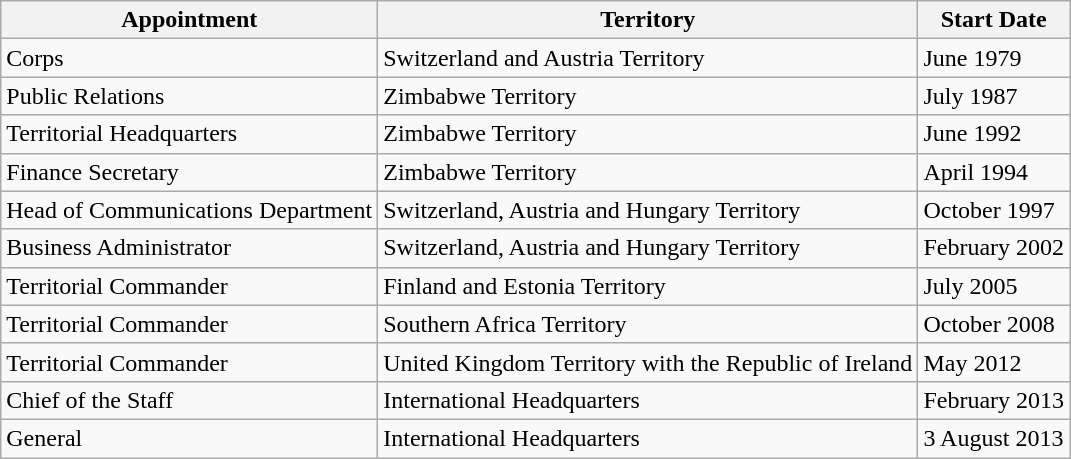<table class="wikitable">
<tr>
<th>Appointment</th>
<th>Territory</th>
<th>Start Date</th>
</tr>
<tr>
<td>Corps</td>
<td>Switzerland and Austria Territory</td>
<td>June 1979</td>
</tr>
<tr>
<td>Public Relations</td>
<td>Zimbabwe Territory</td>
<td>July 1987</td>
</tr>
<tr>
<td>Territorial Headquarters</td>
<td>Zimbabwe Territory</td>
<td>June 1992</td>
</tr>
<tr>
<td>Finance Secretary</td>
<td>Zimbabwe Territory</td>
<td>April 1994</td>
</tr>
<tr>
<td>Head of Communications Department</td>
<td>Switzerland, Austria and Hungary Territory</td>
<td>October 1997</td>
</tr>
<tr>
<td>Business Administrator</td>
<td>Switzerland, Austria and Hungary Territory</td>
<td>February 2002</td>
</tr>
<tr>
<td>Territorial Commander</td>
<td>Finland and Estonia Territory</td>
<td>July 2005</td>
</tr>
<tr>
<td>Territorial Commander</td>
<td>Southern Africa Territory</td>
<td>October 2008</td>
</tr>
<tr>
<td>Territorial Commander</td>
<td>United Kingdom Territory with the Republic of Ireland</td>
<td>May 2012</td>
</tr>
<tr>
<td>Chief of the Staff</td>
<td>International Headquarters</td>
<td>February 2013</td>
</tr>
<tr>
<td>General</td>
<td>International Headquarters</td>
<td>3 August 2013</td>
</tr>
</table>
